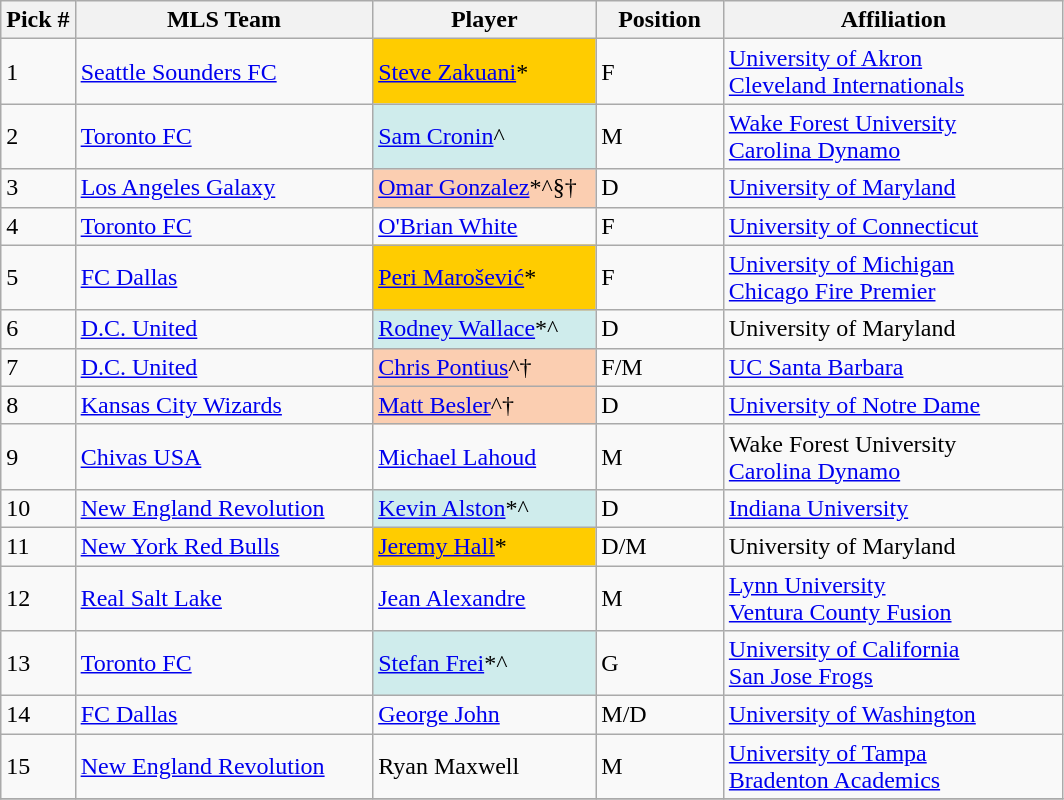<table class="wikitable sortable">
<tr>
<th width=7%>Pick #</th>
<th width=28%>MLS Team</th>
<th width=21%>Player</th>
<th width=12%>Position</th>
<th>Affiliation</th>
</tr>
<tr>
<td>1</td>
<td><a href='#'>Seattle Sounders FC</a></td>
<td style="background:#FFCC00"> <a href='#'>Steve Zakuani</a>*</td>
<td>F</td>
<td><a href='#'>University of Akron</a><br><a href='#'>Cleveland Internationals</a></td>
</tr>
<tr>
<td>2</td>
<td><a href='#'>Toronto FC</a> </td>
<td style="background:#CFECEC"> <a href='#'>Sam Cronin</a>^</td>
<td>M</td>
<td><a href='#'>Wake Forest University</a><br><a href='#'>Carolina Dynamo</a></td>
</tr>
<tr>
<td>3</td>
<td><a href='#'>Los Angeles Galaxy</a></td>
<td bgcolor="#FBCEB1"> <a href='#'>Omar Gonzalez</a>*^§†</td>
<td>D</td>
<td><a href='#'>University of Maryland</a></td>
</tr>
<tr>
<td>4</td>
<td><a href='#'>Toronto FC</a></td>
<td> <a href='#'>O'Brian White</a></td>
<td>F</td>
<td><a href='#'>University of Connecticut</a></td>
</tr>
<tr>
<td>5</td>
<td><a href='#'>FC Dallas</a></td>
<td style="background:#FFCC00"> <a href='#'>Peri Marošević</a>*</td>
<td>F</td>
<td><a href='#'>University of Michigan</a><br><a href='#'>Chicago Fire Premier</a></td>
</tr>
<tr>
<td>6</td>
<td><a href='#'>D.C. United</a></td>
<td style="background:#CFECEC"> <a href='#'>Rodney Wallace</a>*^</td>
<td>D</td>
<td>University of Maryland</td>
</tr>
<tr>
<td>7</td>
<td><a href='#'>D.C. United</a> </td>
<td bgcolor="#FBCEB1"> <a href='#'>Chris Pontius</a>^†</td>
<td>F/M</td>
<td><a href='#'>UC Santa Barbara</a></td>
</tr>
<tr>
<td>8</td>
<td><a href='#'>Kansas City Wizards</a></td>
<td bgcolor="#FBCEB1"> <a href='#'>Matt Besler</a>^†</td>
<td>D</td>
<td><a href='#'>University of Notre Dame</a></td>
</tr>
<tr>
<td>9</td>
<td><a href='#'>Chivas USA</a></td>
<td> <a href='#'>Michael Lahoud</a></td>
<td>M</td>
<td>Wake Forest University<br><a href='#'>Carolina Dynamo</a></td>
</tr>
<tr>
<td>10</td>
<td><a href='#'>New England Revolution</a></td>
<td style="background:#CFECEC"> <a href='#'>Kevin Alston</a>*^</td>
<td>D</td>
<td><a href='#'>Indiana University</a></td>
</tr>
<tr>
<td>11</td>
<td><a href='#'>New York Red Bulls</a> </td>
<td style="background:#FFCC00"> <a href='#'>Jeremy Hall</a>*</td>
<td>D/M</td>
<td>University of Maryland</td>
</tr>
<tr>
<td>12</td>
<td><a href='#'>Real Salt Lake</a></td>
<td> <a href='#'>Jean Alexandre</a></td>
<td>M</td>
<td><a href='#'>Lynn University</a><br><a href='#'>Ventura County Fusion</a></td>
</tr>
<tr>
<td>13</td>
<td><a href='#'>Toronto FC</a> </td>
<td style="background:#CFECEC"> <a href='#'>Stefan Frei</a>*^</td>
<td>G</td>
<td><a href='#'>University of California</a><br><a href='#'>San Jose Frogs</a></td>
</tr>
<tr>
<td>14</td>
<td><a href='#'>FC Dallas</a> </td>
<td> <a href='#'>George John</a></td>
<td>M/D</td>
<td><a href='#'>University of Washington</a></td>
</tr>
<tr>
<td>15</td>
<td><a href='#'>New England Revolution</a></td>
<td> Ryan Maxwell</td>
<td>M</td>
<td><a href='#'>University of Tampa</a><br><a href='#'>Bradenton Academics</a></td>
</tr>
<tr>
</tr>
</table>
